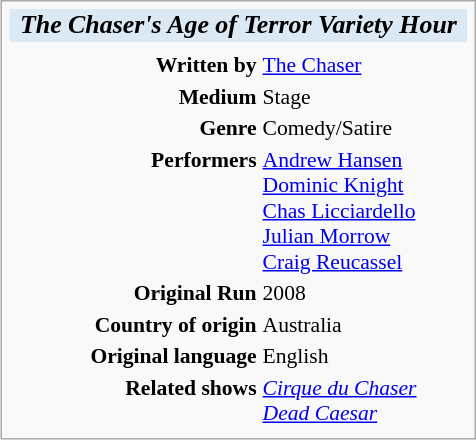<table class="infobox" style="width:22em; text-align:left; font-size:90%" cellspacing="2">
<tr>
<th style="font-size:120%; background:#dbe9f4; text-align:center;" colspan="2"><em>The Chaser's Age of Terror Variety Hour</em></th>
</tr>
<tr>
<td style="text-align: center;" colspan="2"></td>
</tr>
<tr>
<th style="text-align: right; padding-left: 1em;">Written by</th>
<td><a href='#'>The Chaser</a></td>
</tr>
<tr>
<th style="text-align: right; padding-left: 1em;">Medium</th>
<td>Stage</td>
</tr>
<tr>
<th style="text-align: right; padding-left: 1em;">Genre</th>
<td>Comedy/Satire</td>
</tr>
<tr>
<th style="text-align: right; padding-left: 1em;">Performers</th>
<td><a href='#'>Andrew Hansen</a><br><a href='#'>Dominic Knight</a><br><a href='#'>Chas Licciardello</a><br><a href='#'>Julian Morrow</a><br><a href='#'>Craig Reucassel</a></td>
</tr>
<tr>
<th style="text-align: right; padding-left: 1em;">Original Run</th>
<td>2008</td>
</tr>
<tr>
<th style="text-align: right; padding-left: 1em;">Country of origin</th>
<td>Australia</td>
</tr>
<tr>
<th style="text-align: right; padding-left: 1em;">Original language</th>
<td>English</td>
</tr>
<tr>
<th style="text-align: right; padding-left: 1em;">Related shows</th>
<td><em><a href='#'>Cirque du Chaser</a></em><br><em><a href='#'>Dead Caesar</a></em></td>
</tr>
<tr>
</tr>
</table>
